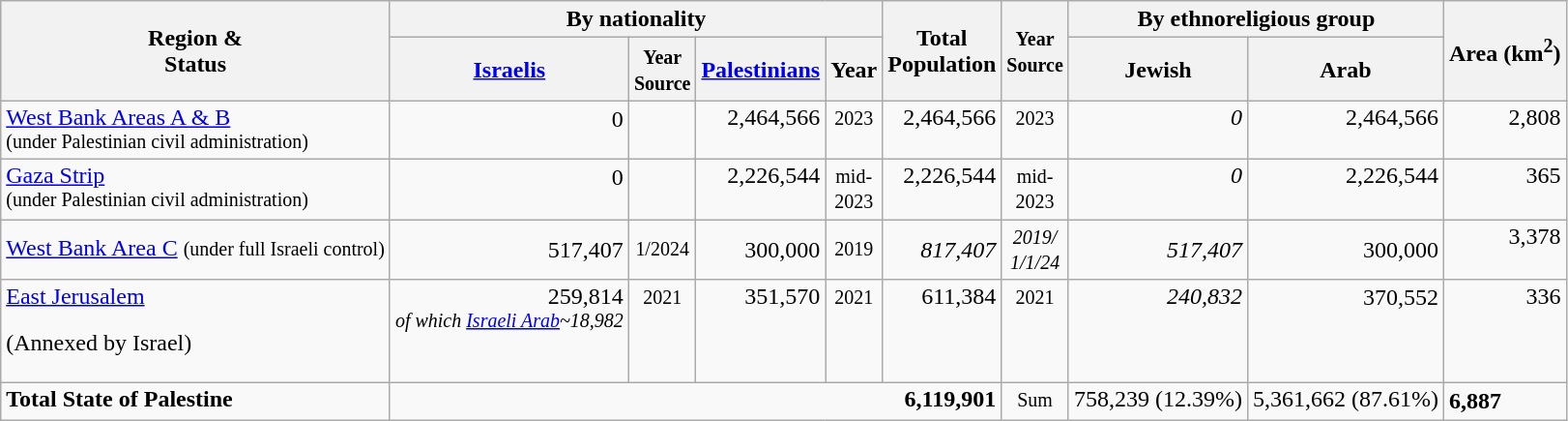<table class="wikitable sortable sort-under">
<tr>
<th rowspan="2">Region &<br>Status</th>
<th colspan="4">By nationality</th>
<th rowspan="2">Total<br>Population</th>
<th rowspan="2" style="backgroundcolor:gray;"><small>Year<br>Source</small></th>
<th colspan="2">By ethnoreligious group</th>
<th rowspan="2">Area (km<sup>2</sup>)</th>
</tr>
<tr>
<th scope="col"><a href='#'>Israelis</a></th>
<th scope="col" style="backgroundcolor:gray;"><small>Year<br>Source</small></th>
<th scope="col"><a href='#'>Palestinians</a></th>
<th scope="col">Year</th>
<th scope="col">Jewish</th>
<th scope="col">Arab</th>
</tr>
<tr>
<td style="vertical-align:top;line-height:100%;"><a href='#'>West Bank Areas A & B</a><br><small>(under Palestinian civil administration)</small></td>
<td style="vertical-align:top;text-align:right;">0</td>
<td style="vertical-align:top;text-align:center;backgroundcolor:gray;"></td>
<td style="vertical-align:top;text-align:right;line-height:100%;">2,464,566</td>
<td style="vertical-align:top;text-align:center;backgroundcolor:gray;line-height:100%"><small>2023<br></small></td>
<td style="vertical-align:top;text-align:right;line-height:100%;">2,464,566</td>
<td style="vertical-align:top;text-align:center;backgroundcolor:gray;line-height:100%"><small>2023<br></small></td>
<td style="vertical-align:top;text-align:right;line-height:100%;"><em>0</em></td>
<td style="vertical-align:top;text-align:right;line-height:100%;">2,464,566</td>
<td style="vertical-align:top;text-align:right;line-height:100%;">2,808<br></td>
</tr>
<tr>
<td style="vertical-align:top;line-height:100%;"><a href='#'>Gaza Strip</a><br><small>(under Palestinian civil administration)</small></td>
<td style="vertical-align:top;text-align:right;">0</td>
<td style="vertical-align:top;text-align:center;backgroundcolor:gray;"></td>
<td style="vertical-align:top;text-align:right;line-height:100%;">2,226,544</td>
<td style="vertical-align:top;text-align:center;backgroundcolor:gray;line-height:100%"><small>mid-<br>2023<br></small></td>
<td style="vertical-align:top;text-align:right;line-height:100%;">2,226,544</td>
<td style="vertical-align:top;text-align:center;backgroundcolor:gray;line-height:100%"><small>mid-<br>2023<br></small></td>
<td style="vertical-align:top;text-align:right;line-height:100%;"><em>0</em></td>
<td style="vertical-align:top;text-align:right;line-height:100%;">2,226,544</td>
<td style="vertical-align:top;text-align:right;line-height:100%;">365</td>
</tr>
<tr>
<td style="vertical-align:middle;line-height:100%;"><a href='#'>West Bank Area C</a> <small>(under full Israeli control)</small></td>
<td style="vertical-align:middle;text-align:right;backgroundcolor:gray;line-height:100%;">517,407</td>
<td style="vertical-align:middle;text-align:center;backgroundcolor:gray;line-height:100%"><small>1/2024<br></small></td>
<td style="vertical-align:middle;text-align:right;line-height:100%;">300,000</td>
<td style="vertical-align:middle;text-align:center;backgroundcolor:gray;line-height:100%"><small>2019<br></small></td>
<td style="vertical-align:middle;text-align:right;"><em>817,407</em></td>
<td style="vertical-align:middle;text-align:center;backgroundcolor:gray;line-height:100%;"><small><em>2019/<br>1/1/24</em><br></small></td>
<td style="vertical-align:middle;text-align:right;backgroundcolor:gray;line-height:100%;"><em>517,407</em></td>
<td style="vertical-align:middle;text-align:right;line-height:100%;">300,000</td>
<td style="vertical-align:top;text-align:right;line-height:100%;">3,378 <br></td>
</tr>
<tr>
<td style="vertical-align:top;line-height:100%;"><a href='#'>East Jerusalem</a><br><p>(Annexed by Israel)<br></p></td>
<td style="vertical-align:top;text-align:right;backgroundcolor:gray;line-height:100%;">259,814<br><small><em>of which <a href='#'>Israeli Arab</a>~18,982</em></small></td>
<td style="vertical-align:top;text-align:center;backgroundcolor:gray;line-height:100%"><small>2021<br></small></td>
<td style="vertical-align:top;text-align:right;backgroundcolor:gray;line-height:100%;">351,570</td>
<td style="vertical-align:top;text-align:center;backgroundcolor:gray;line-height:100%"><small>2021<br></small></td>
<td style="vertical-align:top;text-align:right;backgroundcolor:gray;line-height:100%">611,384</td>
<td style="vertical-align:top;text-align:center;backgroundcolor:gray;line-height:100%;"><small>2021<br></small></td>
<td style="vertical-align:top;text-align:right;backgroundcolor:gray;line-height:100%;"><em>240,832</em></td>
<td style="vertical-align:top;text-align:right;backgroundcolor:gray;">370,552</td>
<td style="vertical-align:top;text-align:right;backgroundcolor:gray;line-height:100%;">336<br></td>
</tr>
<tr>
<td style="vertical-align:top;text-align:left;line-height:100%;"><strong>Total State of Palestine</strong></td>
<td colspan="5" style="vertical-align:top;text-align:right;line-height:100%;"><strong>6,119,901</strong></td>
<td style="vertical-align:top;text-align:center;backgroundcolor:gray;line-height:100%;"><small>Sum</small></td>
<td style="vertical-align:top;text-align:right;line-height:100%;">758,239 (12.39%)</td>
<td style="vertical-align:top;text-align:right;line-height:100%;">5,361,662 (87.61%)</td>
<td style="vertical-align:top;align:right;"><strong>6,887</strong></td>
</tr>
</table>
